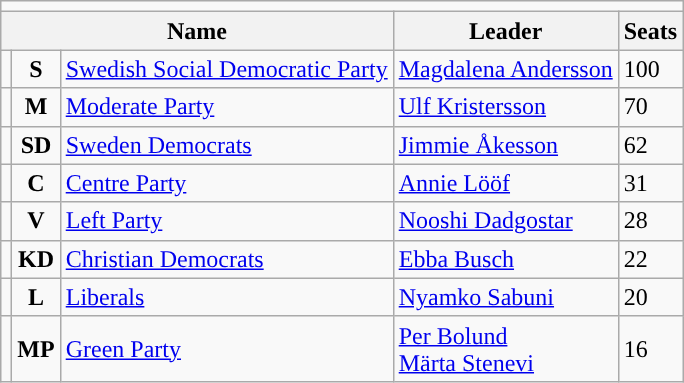<table class="wikitable">
<tr>
<td colspan="5"></td>
</tr>
<tr>
<th colspan="3">Name</th>
<th>Leader</th>
<th>Seats</th>
</tr>
<tr>
<td style="background:"></td>
<td style="text-align:center;"><strong>S</strong></td>
<td><a href='#'>Swedish Social Democratic Party</a><br></td>
<td><a href='#'>Magdalena Andersson</a></td>
<td>100</td>
</tr>
<tr>
<td style="background:"></td>
<td style="text-align:center;"><strong>M</strong></td>
<td><a href='#'>Moderate Party</a><br></td>
<td><a href='#'>Ulf Kristersson</a></td>
<td>70</td>
</tr>
<tr>
<td style="background:"></td>
<td style="text-align:center;"><strong>SD</strong></td>
<td><a href='#'>Sweden Democrats</a><br></td>
<td><a href='#'>Jimmie Åkesson</a></td>
<td>62</td>
</tr>
<tr>
<td style="background:"></td>
<td style="text-align:center;"><strong>C</strong></td>
<td><a href='#'>Centre Party</a><br></td>
<td><a href='#'>Annie Lööf</a></td>
<td>31</td>
</tr>
<tr>
<td style="background:"></td>
<td style="text-align:center;"><strong>V</strong></td>
<td><a href='#'>Left Party</a><br></td>
<td><a href='#'>Nooshi Dadgostar</a></td>
<td>28</td>
</tr>
<tr>
<td style="background:"></td>
<td style="text-align:center;"><strong>KD</strong></td>
<td><a href='#'>Christian Democrats</a><br></td>
<td><a href='#'>Ebba Busch</a></td>
<td>22</td>
</tr>
<tr>
<td style="background:"></td>
<td style="text-align:center;"><strong>L</strong></td>
<td><a href='#'>Liberals</a><br></td>
<td><a href='#'>Nyamko Sabuni</a></td>
<td>20</td>
</tr>
<tr>
<td style="background:"></td>
<td style="text-align:center;"><strong>MP</strong></td>
<td><a href='#'>Green Party</a><br></td>
<td><a href='#'>Per Bolund</a><br><a href='#'>Märta Stenevi</a></td>
<td>16</td>
</tr>
</table>
